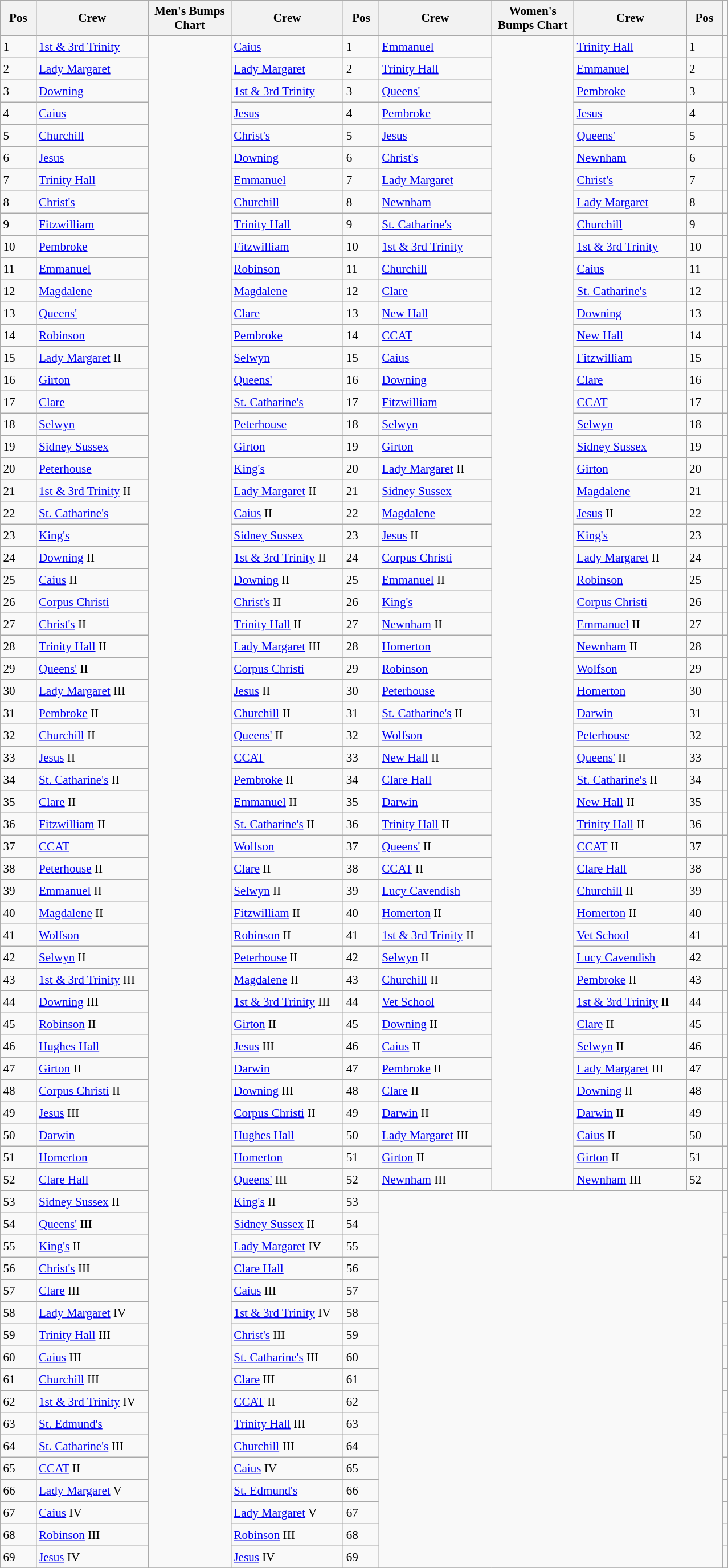<table class="wikitable" style="font-size:88%; white-space:nowrap; margin:0.5em auto">
<tr style="white-space:normal">
<th width=35>Pos</th>
<th width=125>Crew</th>
<th width=90>Men's Bumps Chart</th>
<th width=125>Crew</th>
<th width=35>Pos</th>
<th width=125>Crew</th>
<th width=90>Women's Bumps Chart</th>
<th width=125>Crew</th>
<th width=35>Pos</th>
</tr>
<tr style="height:26px">
<td>1</td>
<td><a href='#'>1st & 3rd Trinity</a></td>
<td rowspan="69"></td>
<td><a href='#'>Caius</a></td>
<td>1</td>
<td><a href='#'>Emmanuel</a></td>
<td rowspan="52"></td>
<td><a href='#'>Trinity Hall</a></td>
<td>1</td>
<td></td>
</tr>
<tr style="height:26px">
<td>2</td>
<td><a href='#'>Lady Margaret</a></td>
<td><a href='#'>Lady Margaret</a></td>
<td>2</td>
<td><a href='#'>Trinity Hall</a></td>
<td><a href='#'>Emmanuel</a></td>
<td>2</td>
<td></td>
</tr>
<tr style="height:26px">
<td>3</td>
<td><a href='#'>Downing</a></td>
<td><a href='#'>1st & 3rd Trinity</a></td>
<td>3</td>
<td><a href='#'>Queens'</a></td>
<td><a href='#'>Pembroke</a></td>
<td>3</td>
<td></td>
</tr>
<tr style="height:26px">
<td>4</td>
<td><a href='#'>Caius</a></td>
<td><a href='#'>Jesus</a></td>
<td>4</td>
<td><a href='#'>Pembroke</a></td>
<td><a href='#'>Jesus</a></td>
<td>4</td>
<td></td>
</tr>
<tr style="height:26px">
<td>5</td>
<td><a href='#'>Churchill</a></td>
<td><a href='#'>Christ's</a></td>
<td>5</td>
<td><a href='#'>Jesus</a></td>
<td><a href='#'>Queens'</a></td>
<td>5</td>
<td></td>
</tr>
<tr style="height:26px">
<td>6</td>
<td><a href='#'>Jesus</a></td>
<td><a href='#'>Downing</a></td>
<td>6</td>
<td><a href='#'>Christ's</a></td>
<td><a href='#'>Newnham</a></td>
<td>6</td>
<td></td>
</tr>
<tr style="height:26px">
<td>7</td>
<td><a href='#'>Trinity Hall</a></td>
<td><a href='#'>Emmanuel</a></td>
<td>7</td>
<td><a href='#'>Lady Margaret</a></td>
<td><a href='#'>Christ's</a></td>
<td>7</td>
<td></td>
</tr>
<tr style="height:26px">
<td>8</td>
<td><a href='#'>Christ's</a></td>
<td><a href='#'>Churchill</a></td>
<td>8</td>
<td><a href='#'>Newnham</a></td>
<td><a href='#'>Lady Margaret</a></td>
<td>8</td>
<td></td>
</tr>
<tr style="height:26px">
<td>9</td>
<td><a href='#'>Fitzwilliam</a></td>
<td><a href='#'>Trinity Hall</a></td>
<td>9</td>
<td><a href='#'>St. Catharine's</a></td>
<td><a href='#'>Churchill</a></td>
<td>9</td>
<td></td>
</tr>
<tr style="height:26px">
<td>10</td>
<td><a href='#'>Pembroke</a></td>
<td><a href='#'>Fitzwilliam</a></td>
<td>10</td>
<td><a href='#'>1st & 3rd Trinity</a></td>
<td><a href='#'>1st & 3rd Trinity</a></td>
<td>10</td>
<td></td>
</tr>
<tr style="height:26px">
<td>11</td>
<td><a href='#'>Emmanuel</a></td>
<td><a href='#'>Robinson</a></td>
<td>11</td>
<td><a href='#'>Churchill</a></td>
<td><a href='#'>Caius</a></td>
<td>11</td>
<td></td>
</tr>
<tr style="height:26px">
<td>12</td>
<td><a href='#'>Magdalene</a></td>
<td><a href='#'>Magdalene</a></td>
<td>12</td>
<td><a href='#'>Clare</a></td>
<td><a href='#'>St. Catharine's</a></td>
<td>12</td>
<td></td>
</tr>
<tr style="height:26px">
<td>13</td>
<td><a href='#'>Queens'</a></td>
<td><a href='#'>Clare</a></td>
<td>13</td>
<td><a href='#'>New Hall</a></td>
<td><a href='#'>Downing</a></td>
<td>13</td>
<td></td>
</tr>
<tr style="height:26px">
<td>14</td>
<td><a href='#'>Robinson</a></td>
<td><a href='#'>Pembroke</a></td>
<td>14</td>
<td><a href='#'>CCAT</a></td>
<td><a href='#'>New Hall</a></td>
<td>14</td>
<td></td>
</tr>
<tr style="height:26px">
<td>15</td>
<td><a href='#'>Lady Margaret</a> II</td>
<td><a href='#'>Selwyn</a></td>
<td>15</td>
<td><a href='#'>Caius</a></td>
<td><a href='#'>Fitzwilliam</a></td>
<td>15</td>
<td></td>
</tr>
<tr style="height:26px">
<td>16</td>
<td><a href='#'>Girton</a></td>
<td><a href='#'>Queens'</a></td>
<td>16</td>
<td><a href='#'>Downing</a></td>
<td><a href='#'>Clare</a></td>
<td>16</td>
<td></td>
</tr>
<tr style="height:26px">
<td>17</td>
<td><a href='#'>Clare</a></td>
<td><a href='#'>St. Catharine's</a></td>
<td>17</td>
<td><a href='#'>Fitzwilliam</a></td>
<td><a href='#'>CCAT</a></td>
<td>17</td>
<td></td>
</tr>
<tr style="height:26px">
<td>18</td>
<td><a href='#'>Selwyn</a></td>
<td><a href='#'>Peterhouse</a></td>
<td>18</td>
<td><a href='#'>Selwyn</a></td>
<td><a href='#'>Selwyn</a></td>
<td>18</td>
<td></td>
</tr>
<tr style="height:26px">
<td>19</td>
<td><a href='#'>Sidney Sussex</a></td>
<td><a href='#'>Girton</a></td>
<td>19</td>
<td><a href='#'>Girton</a></td>
<td><a href='#'>Sidney Sussex</a></td>
<td>19</td>
<td></td>
</tr>
<tr style="height:26px">
<td>20</td>
<td><a href='#'>Peterhouse</a></td>
<td><a href='#'>King's</a></td>
<td>20</td>
<td><a href='#'>Lady Margaret</a> II</td>
<td><a href='#'>Girton</a></td>
<td>20</td>
<td></td>
</tr>
<tr style="height:26px">
<td>21</td>
<td><a href='#'>1st & 3rd Trinity</a> II</td>
<td><a href='#'>Lady Margaret</a> II</td>
<td>21</td>
<td><a href='#'>Sidney Sussex</a></td>
<td><a href='#'>Magdalene</a></td>
<td>21</td>
<td></td>
</tr>
<tr style="height:26px">
<td>22</td>
<td><a href='#'>St. Catharine's</a></td>
<td><a href='#'>Caius</a> II</td>
<td>22</td>
<td><a href='#'>Magdalene</a></td>
<td><a href='#'>Jesus</a> II</td>
<td>22</td>
<td></td>
</tr>
<tr style="height:26px">
<td>23</td>
<td><a href='#'>King's</a></td>
<td><a href='#'>Sidney Sussex</a></td>
<td>23</td>
<td><a href='#'>Jesus</a> II</td>
<td><a href='#'>King's</a></td>
<td>23</td>
<td></td>
</tr>
<tr style="height:26px">
<td>24</td>
<td><a href='#'>Downing</a> II</td>
<td><a href='#'>1st & 3rd Trinity</a> II</td>
<td>24</td>
<td><a href='#'>Corpus Christi</a></td>
<td><a href='#'>Lady Margaret</a> II</td>
<td>24</td>
<td></td>
</tr>
<tr style="height:26px">
<td>25</td>
<td><a href='#'>Caius</a> II</td>
<td><a href='#'>Downing</a> II</td>
<td>25</td>
<td><a href='#'>Emmanuel</a> II</td>
<td><a href='#'>Robinson</a></td>
<td>25</td>
<td></td>
</tr>
<tr style="height:26px">
<td>26</td>
<td><a href='#'>Corpus Christi</a></td>
<td><a href='#'>Christ's</a> II</td>
<td>26</td>
<td><a href='#'>King's</a></td>
<td><a href='#'>Corpus Christi</a></td>
<td>26</td>
<td></td>
</tr>
<tr style="height:26px">
<td>27</td>
<td><a href='#'>Christ's</a> II</td>
<td><a href='#'>Trinity Hall</a> II</td>
<td>27</td>
<td><a href='#'>Newnham</a> II</td>
<td><a href='#'>Emmanuel</a> II</td>
<td>27</td>
<td></td>
</tr>
<tr style="height:26px">
<td>28</td>
<td><a href='#'>Trinity Hall</a> II</td>
<td><a href='#'>Lady Margaret</a> III</td>
<td>28</td>
<td><a href='#'>Homerton</a></td>
<td><a href='#'>Newnham</a> II</td>
<td>28</td>
<td></td>
</tr>
<tr style="height:26px">
<td>29</td>
<td><a href='#'>Queens'</a> II</td>
<td><a href='#'>Corpus Christi</a></td>
<td>29</td>
<td><a href='#'>Robinson</a></td>
<td><a href='#'>Wolfson</a></td>
<td>29</td>
<td></td>
</tr>
<tr style="height:26px">
<td>30</td>
<td><a href='#'>Lady Margaret</a> III</td>
<td><a href='#'>Jesus</a> II</td>
<td>30</td>
<td><a href='#'>Peterhouse</a></td>
<td><a href='#'>Homerton</a></td>
<td>30</td>
<td></td>
</tr>
<tr style="height:26px">
<td>31</td>
<td><a href='#'>Pembroke</a> II</td>
<td><a href='#'>Churchill</a> II</td>
<td>31</td>
<td><a href='#'>St. Catharine's</a> II</td>
<td><a href='#'>Darwin</a></td>
<td>31</td>
<td></td>
</tr>
<tr style="height:26px">
<td>32</td>
<td><a href='#'>Churchill</a> II</td>
<td><a href='#'>Queens'</a> II</td>
<td>32</td>
<td><a href='#'>Wolfson</a></td>
<td><a href='#'>Peterhouse</a></td>
<td>32</td>
<td></td>
</tr>
<tr style="height:26px">
<td>33</td>
<td><a href='#'>Jesus</a> II</td>
<td><a href='#'>CCAT</a></td>
<td>33</td>
<td><a href='#'>New Hall</a> II</td>
<td><a href='#'>Queens'</a> II</td>
<td>33</td>
<td></td>
</tr>
<tr style="height:26px">
<td>34</td>
<td><a href='#'>St. Catharine's</a> II</td>
<td><a href='#'>Pembroke</a> II</td>
<td>34</td>
<td><a href='#'>Clare Hall</a></td>
<td><a href='#'>St. Catharine's</a> II</td>
<td>34</td>
<td></td>
</tr>
<tr style="height:26px">
<td>35</td>
<td><a href='#'>Clare</a> II</td>
<td><a href='#'>Emmanuel</a> II</td>
<td>35</td>
<td><a href='#'>Darwin</a></td>
<td><a href='#'>New Hall</a> II</td>
<td>35</td>
<td></td>
</tr>
<tr style="height:26px">
<td>36</td>
<td><a href='#'>Fitzwilliam</a> II</td>
<td><a href='#'>St. Catharine's</a> II</td>
<td>36</td>
<td><a href='#'>Trinity Hall</a> II</td>
<td><a href='#'>Trinity Hall</a> II</td>
<td>36</td>
<td></td>
</tr>
<tr style="height:26px">
<td>37</td>
<td><a href='#'>CCAT</a></td>
<td><a href='#'>Wolfson</a></td>
<td>37</td>
<td><a href='#'>Queens'</a> II</td>
<td><a href='#'>CCAT</a> II</td>
<td>37</td>
<td></td>
</tr>
<tr style="height:26px">
<td>38</td>
<td><a href='#'>Peterhouse</a> II</td>
<td><a href='#'>Clare</a> II</td>
<td>38</td>
<td><a href='#'>CCAT</a> II</td>
<td><a href='#'>Clare Hall</a></td>
<td>38</td>
<td></td>
</tr>
<tr style="height:26px">
<td>39</td>
<td><a href='#'>Emmanuel</a> II</td>
<td><a href='#'>Selwyn</a> II</td>
<td>39</td>
<td><a href='#'>Lucy Cavendish</a></td>
<td><a href='#'>Churchill</a> II</td>
<td>39</td>
<td></td>
</tr>
<tr style="height:26px">
<td>40</td>
<td><a href='#'>Magdalene</a> II</td>
<td><a href='#'>Fitzwilliam</a> II</td>
<td>40</td>
<td><a href='#'>Homerton</a> II</td>
<td><a href='#'>Homerton</a> II</td>
<td>40</td>
<td></td>
</tr>
<tr style="height:26px">
<td>41</td>
<td><a href='#'>Wolfson</a></td>
<td><a href='#'>Robinson</a> II</td>
<td>41</td>
<td><a href='#'>1st & 3rd Trinity</a> II</td>
<td><a href='#'>Vet School</a></td>
<td>41</td>
<td></td>
</tr>
<tr style="height:26px">
<td>42</td>
<td><a href='#'>Selwyn</a> II</td>
<td><a href='#'>Peterhouse</a> II</td>
<td>42</td>
<td><a href='#'>Selwyn</a> II</td>
<td><a href='#'>Lucy Cavendish</a></td>
<td>42</td>
<td></td>
</tr>
<tr style="height:26px">
<td>43</td>
<td><a href='#'>1st & 3rd Trinity</a> III</td>
<td><a href='#'>Magdalene</a> II</td>
<td>43</td>
<td><a href='#'>Churchill</a> II</td>
<td><a href='#'>Pembroke</a> II</td>
<td>43</td>
<td></td>
</tr>
<tr style="height:26px">
<td>44</td>
<td><a href='#'>Downing</a> III</td>
<td><a href='#'>1st & 3rd Trinity</a> III</td>
<td>44</td>
<td><a href='#'>Vet School</a></td>
<td><a href='#'>1st & 3rd Trinity</a> II</td>
<td>44</td>
<td></td>
</tr>
<tr style="height:26px">
<td>45</td>
<td><a href='#'>Robinson</a> II</td>
<td><a href='#'>Girton</a> II</td>
<td>45</td>
<td><a href='#'>Downing</a> II</td>
<td><a href='#'>Clare</a> II</td>
<td>45</td>
<td></td>
</tr>
<tr style="height:26px">
<td>46</td>
<td><a href='#'>Hughes Hall</a></td>
<td><a href='#'>Jesus</a> III</td>
<td>46</td>
<td><a href='#'>Caius</a> II</td>
<td><a href='#'>Selwyn</a> II</td>
<td>46</td>
<td></td>
</tr>
<tr style="height:26px">
<td>47</td>
<td><a href='#'>Girton</a> II</td>
<td><a href='#'>Darwin</a></td>
<td>47</td>
<td><a href='#'>Pembroke</a> II</td>
<td><a href='#'>Lady Margaret</a> III</td>
<td>47</td>
<td></td>
</tr>
<tr style="height:26px">
<td>48</td>
<td><a href='#'>Corpus Christi</a> II</td>
<td><a href='#'>Downing</a> III</td>
<td>48</td>
<td><a href='#'>Clare</a> II</td>
<td><a href='#'>Downing</a> II</td>
<td>48</td>
<td></td>
</tr>
<tr style="height:26px">
<td>49</td>
<td><a href='#'>Jesus</a> III</td>
<td><a href='#'>Corpus Christi</a> II</td>
<td>49</td>
<td><a href='#'>Darwin</a> II</td>
<td><a href='#'>Darwin</a> II</td>
<td>49</td>
<td></td>
</tr>
<tr style="height:26px">
<td>50</td>
<td><a href='#'>Darwin</a></td>
<td><a href='#'>Hughes Hall</a></td>
<td>50</td>
<td><a href='#'>Lady Margaret</a> III</td>
<td><a href='#'>Caius</a> II</td>
<td>50</td>
<td></td>
</tr>
<tr style="height:26px">
<td>51</td>
<td><a href='#'>Homerton</a></td>
<td><a href='#'>Homerton</a></td>
<td>51</td>
<td><a href='#'>Girton</a> II</td>
<td><a href='#'>Girton</a> II</td>
<td>51</td>
<td></td>
</tr>
<tr style="height:26px">
<td>52</td>
<td><a href='#'>Clare Hall</a></td>
<td><a href='#'>Queens'</a> III</td>
<td>52</td>
<td><a href='#'>Newnham</a> III</td>
<td><a href='#'>Newnham</a> III</td>
<td>52</td>
<td></td>
</tr>
<tr style="height:26px">
<td>53</td>
<td><a href='#'>Sidney Sussex</a> II</td>
<td><a href='#'>King's</a> II</td>
<td>53</td>
<td colspan="4" rowspan="17"> </td>
<td></td>
</tr>
<tr style="height:26px">
<td>54</td>
<td><a href='#'>Queens'</a> III</td>
<td><a href='#'>Sidney Sussex</a> II</td>
<td>54</td>
<td></td>
</tr>
<tr style="height:26px">
<td>55</td>
<td><a href='#'>King's</a> II</td>
<td><a href='#'>Lady Margaret</a> IV</td>
<td>55</td>
<td></td>
</tr>
<tr style="height:26px">
<td>56</td>
<td><a href='#'>Christ's</a> III</td>
<td><a href='#'>Clare Hall</a></td>
<td>56</td>
<td></td>
</tr>
<tr style="height:26px">
<td>57</td>
<td><a href='#'>Clare</a> III</td>
<td><a href='#'>Caius</a> III</td>
<td>57</td>
<td></td>
</tr>
<tr style="height:26px">
<td>58</td>
<td><a href='#'>Lady Margaret</a> IV</td>
<td><a href='#'>1st & 3rd Trinity</a> IV</td>
<td>58</td>
<td></td>
</tr>
<tr style="height:26px">
<td>59</td>
<td><a href='#'>Trinity Hall</a> III</td>
<td><a href='#'>Christ's</a> III</td>
<td>59</td>
<td></td>
</tr>
<tr style="height:26px">
<td>60</td>
<td><a href='#'>Caius</a> III</td>
<td><a href='#'>St. Catharine's</a> III</td>
<td>60</td>
<td></td>
</tr>
<tr style="height:26px">
<td>61</td>
<td><a href='#'>Churchill</a> III</td>
<td><a href='#'>Clare</a> III</td>
<td>61</td>
<td></td>
</tr>
<tr style="height:26px">
<td>62</td>
<td><a href='#'>1st & 3rd Trinity</a> IV</td>
<td><a href='#'>CCAT</a> II</td>
<td>62</td>
<td></td>
</tr>
<tr style="height:26px">
<td>63</td>
<td><a href='#'>St. Edmund's</a></td>
<td><a href='#'>Trinity Hall</a> III</td>
<td>63</td>
<td></td>
</tr>
<tr style="height:26px">
<td>64</td>
<td><a href='#'>St. Catharine's</a> III</td>
<td><a href='#'>Churchill</a> III</td>
<td>64</td>
<td></td>
</tr>
<tr style="height:26px">
<td>65</td>
<td><a href='#'>CCAT</a> II</td>
<td><a href='#'>Caius</a> IV</td>
<td>65</td>
<td></td>
</tr>
<tr style="height:26px">
<td>66</td>
<td><a href='#'>Lady Margaret</a> V</td>
<td><a href='#'>St. Edmund's</a></td>
<td>66</td>
<td></td>
</tr>
<tr style="height:26px">
<td>67</td>
<td><a href='#'>Caius</a> IV</td>
<td><a href='#'>Lady Margaret</a> V</td>
<td>67</td>
<td></td>
</tr>
<tr style="height:26px">
<td>68</td>
<td><a href='#'>Robinson</a> III</td>
<td><a href='#'>Robinson</a> III</td>
<td>68</td>
<td></td>
</tr>
<tr style="height:26px">
<td>69</td>
<td><a href='#'>Jesus</a> IV</td>
<td><a href='#'>Jesus</a> IV</td>
<td>69</td>
<td></td>
</tr>
<tr>
</tr>
</table>
